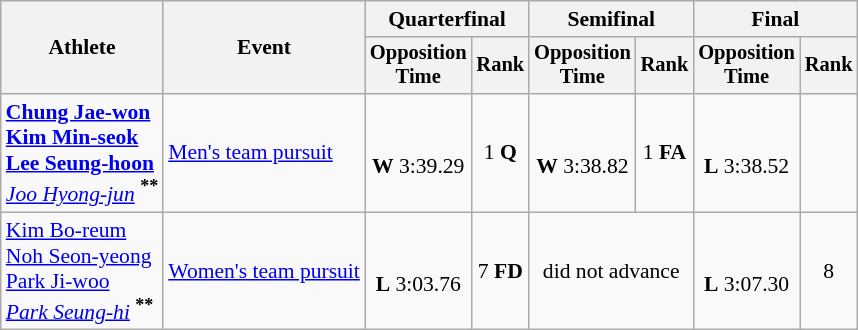<table class="wikitable" style="font-size:90%">
<tr>
<th rowspan="2">Athlete</th>
<th rowspan="2">Event</th>
<th colspan=2>Quarterfinal</th>
<th colspan=2>Semifinal</th>
<th colspan="2">Final</th>
</tr>
<tr style="font-size:95%">
<th>Opposition<br>Time</th>
<th>Rank</th>
<th>Opposition<br>Time</th>
<th>Rank</th>
<th>Opposition<br>Time</th>
<th>Rank</th>
</tr>
<tr align=center>
<td align=left><strong><a href='#'>Chung Jae-won</a><br><a href='#'>Kim Min-seok</a><br><a href='#'>Lee Seung-hoon</a></strong><br><em><a href='#'>Joo Hyong-jun</a></em> <sup><strong>**</strong></sup></td>
<td align=left><a href='#'>Men's team pursuit</a></td>
<td><br> <strong>W</strong> 3:39.29</td>
<td>1 <strong>Q</strong></td>
<td><br> <strong>W</strong> 3:38.82</td>
<td>1 <strong>FA</strong></td>
<td><br> <strong>L</strong> 3:38.52</td>
<td></td>
</tr>
<tr align=center>
<td align=left><a href='#'>Kim Bo-reum</a><br><a href='#'>Noh Seon-yeong</a><br><a href='#'>Park Ji-woo</a><br><em><a href='#'>Park Seung-hi</a></em> <sup><strong>**</strong></sup></td>
<td align=left><a href='#'>Women's team pursuit</a></td>
<td><br> <strong>L</strong> 3:03.76</td>
<td>7 <strong>FD</strong></td>
<td colspan=2>did not advance</td>
<td><br> <strong>L</strong> 3:07.30</td>
<td>8</td>
</tr>
</table>
